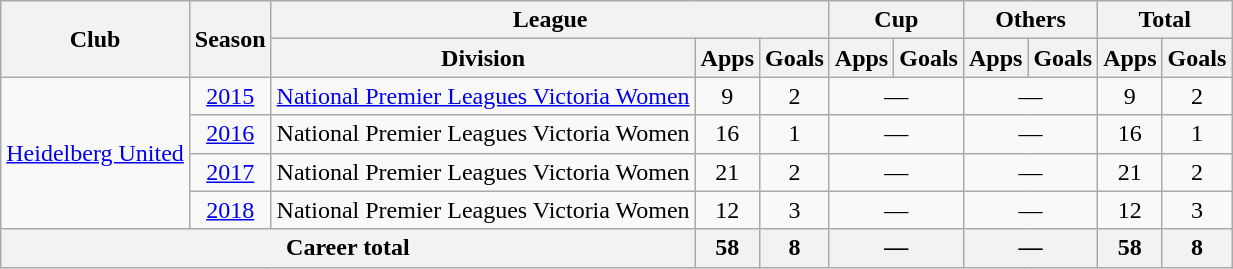<table class="wikitable" style="text-align: center;">
<tr>
<th rowspan=2>Club</th>
<th rowspan=2>Season</th>
<th colspan=3>League</th>
<th colspan=2>Cup</th>
<th colspan=2>Others</th>
<th colspan=2>Total</th>
</tr>
<tr>
<th>Division</th>
<th>Apps</th>
<th>Goals</th>
<th>Apps</th>
<th>Goals</th>
<th>Apps</th>
<th>Goals</th>
<th>Apps</th>
<th>Goals</th>
</tr>
<tr>
<td rowspan=4><a href='#'>Heidelberg United</a></td>
<td><a href='#'>2015</a></td>
<td><a href='#'>National Premier Leagues Victoria Women</a></td>
<td>9</td>
<td>2</td>
<td colspan=2>—</td>
<td colspan=2>—</td>
<td>9</td>
<td>2</td>
</tr>
<tr>
<td><a href='#'>2016</a></td>
<td>National Premier Leagues Victoria Women</td>
<td>16</td>
<td>1</td>
<td colspan=2>—</td>
<td colspan=2>—</td>
<td>16</td>
<td>1</td>
</tr>
<tr>
<td><a href='#'>2017</a></td>
<td>National Premier Leagues Victoria Women</td>
<td>21</td>
<td>2</td>
<td colspan=2>—</td>
<td colspan=2>—</td>
<td>21</td>
<td>2</td>
</tr>
<tr>
<td><a href='#'>2018</a></td>
<td>National Premier Leagues Victoria Women</td>
<td>12</td>
<td>3</td>
<td colspan=2>—</td>
<td colspan=2>—</td>
<td>12</td>
<td>3</td>
</tr>
<tr>
<th colspan=3>Career total</th>
<th>58</th>
<th>8</th>
<th colspan=2>—</th>
<th colspan=2>—</th>
<th>58</th>
<th>8</th>
</tr>
</table>
